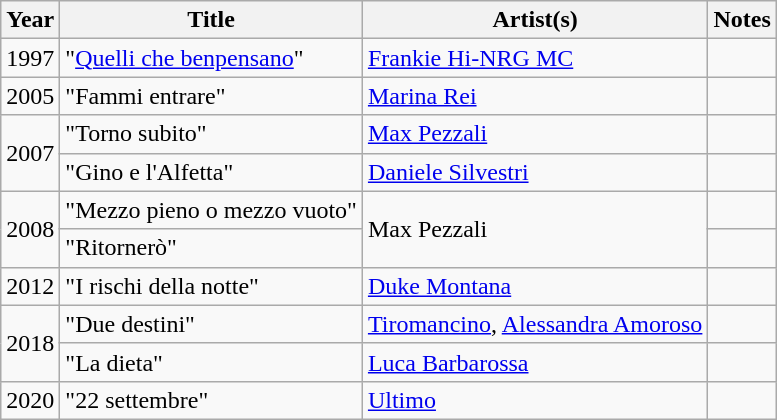<table class="wikitable plainrowheaders sortable">
<tr>
<th scope="col">Year</th>
<th scope="col">Title</th>
<th scope="col">Artist(s)</th>
<th scope="col" class="unsortable">Notes</th>
</tr>
<tr>
<td>1997</td>
<td>"<a href='#'>Quelli che benpensano</a>"</td>
<td><a href='#'>Frankie Hi-NRG MC</a></td>
<td></td>
</tr>
<tr>
<td>2005</td>
<td>"Fammi entrare"</td>
<td><a href='#'>Marina Rei</a></td>
<td></td>
</tr>
<tr>
<td rowspan="2">2007</td>
<td>"Torno subito"</td>
<td><a href='#'>Max Pezzali</a></td>
<td></td>
</tr>
<tr>
<td>"Gino e l'Alfetta"</td>
<td><a href='#'>Daniele Silvestri</a></td>
<td></td>
</tr>
<tr>
<td rowspan="2">2008</td>
<td>"Mezzo pieno o mezzo vuoto"</td>
<td rowspan="2">Max Pezzali</td>
<td></td>
</tr>
<tr>
<td>"Ritornerò"</td>
<td></td>
</tr>
<tr>
<td>2012</td>
<td>"I rischi della notte"</td>
<td><a href='#'>Duke Montana</a></td>
<td></td>
</tr>
<tr>
<td rowspan="2">2018</td>
<td>"Due destini"</td>
<td><a href='#'>Tiromancino</a>, <a href='#'>Alessandra Amoroso</a></td>
<td></td>
</tr>
<tr>
<td>"La dieta"</td>
<td><a href='#'>Luca Barbarossa</a></td>
<td></td>
</tr>
<tr>
<td>2020</td>
<td>"22 settembre"</td>
<td><a href='#'>Ultimo</a></td>
<td></td>
</tr>
</table>
